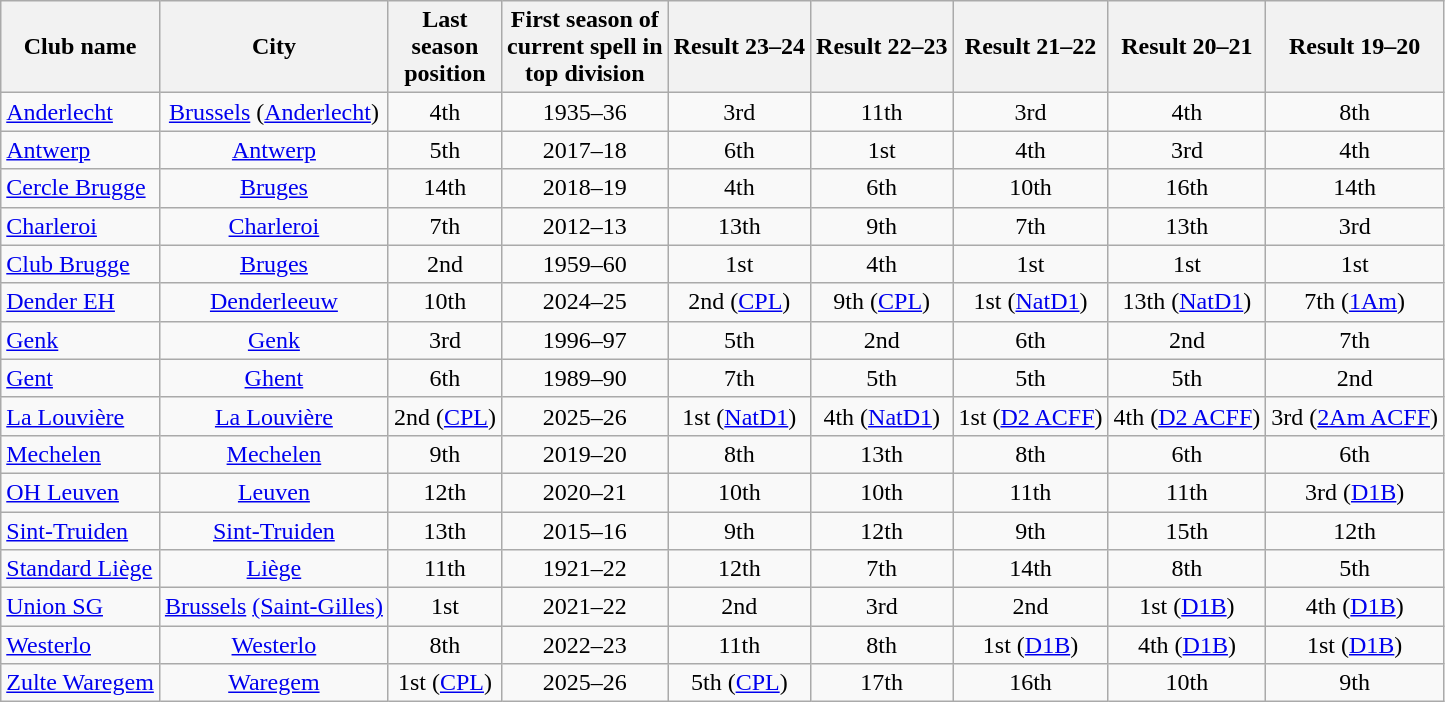<table class="wikitable sortable" style="text-align:center;">
<tr>
<th>Club name</th>
<th>City</th>
<th>Last <br> season <br> position</th>
<th>First season of <br> current spell in <br> top division</th></th>
<th>Result 23–24</th>
<th>Result 22–23</th>
<th>Result 21–22</th>
<th>Result 20–21</th>
<th>Result 19–20</th>
</tr>
<tr>
<td style="text-align:left;"><a href='#'>Anderlecht</a></td>
<td><a href='#'>Brussels</a> (<a href='#'>Anderlecht</a>)</td>
<td>4th</td>
<td>1935–36</td>
<td>3rd</td>
<td>11th</td>
<td>3rd</td>
<td>4th</td>
<td>8th</td>
</tr>
<tr>
<td style="text-align:left;"><a href='#'>Antwerp</a></td>
<td><a href='#'>Antwerp</a></td>
<td>5th</td>
<td>2017–18</td>
<td>6th</td>
<td>1st</td>
<td>4th</td>
<td>3rd</td>
<td>4th</td>
</tr>
<tr>
<td style="text-align:left;"><a href='#'>Cercle Brugge</a></td>
<td><a href='#'>Bruges</a></td>
<td>14th</td>
<td>2018–19</td>
<td>4th</td>
<td>6th</td>
<td>10th</td>
<td>16th</td>
<td>14th</td>
</tr>
<tr>
<td style="text-align:left;"><a href='#'>Charleroi</a></td>
<td><a href='#'>Charleroi</a></td>
<td>7th</td>
<td>2012–13</td>
<td>13th</td>
<td>9th</td>
<td>7th</td>
<td>13th</td>
<td>3rd</td>
</tr>
<tr>
<td style="text-align:left;"><a href='#'>Club Brugge</a></td>
<td><a href='#'>Bruges</a></td>
<td>2nd</td>
<td>1959–60</td>
<td>1st</td>
<td>4th</td>
<td>1st</td>
<td>1st</td>
<td>1st</td>
</tr>
<tr>
<td style="text-align:left;"><a href='#'>Dender EH</a></td>
<td><a href='#'>Denderleeuw</a></td>
<td>10th</td>
<td>2024–25</td>
<td>2nd (<a href='#'>CPL</a>)</td>
<td>9th (<a href='#'>CPL</a>)</td>
<td>1st (<a href='#'>NatD1</a>)</td>
<td>13th (<a href='#'>NatD1</a>)</td>
<td>7th (<a href='#'>1Am</a>)</td>
</tr>
<tr>
<td style="text-align:left;"><a href='#'>Genk</a></td>
<td><a href='#'>Genk</a></td>
<td>3rd</td>
<td>1996–97</td>
<td>5th</td>
<td>2nd</td>
<td>6th</td>
<td>2nd</td>
<td>7th</td>
</tr>
<tr>
<td style="text-align:left;"><a href='#'>Gent</a></td>
<td><a href='#'>Ghent</a></td>
<td>6th</td>
<td>1989–90</td>
<td>7th</td>
<td>5th</td>
<td>5th</td>
<td>5th</td>
<td>2nd</td>
</tr>
<tr>
<td style="text-align:left;"><a href='#'>La Louvière</a></td>
<td><a href='#'>La Louvière</a></td>
<td>2nd (<a href='#'>CPL</a>)</td>
<td>2025–26</td>
<td>1st (<a href='#'>NatD1</a>)</td>
<td>4th (<a href='#'>NatD1</a>)</td>
<td>1st (<a href='#'>D2 ACFF</a>)</td>
<td>4th (<a href='#'>D2 ACFF</a>)</td>
<td>3rd (<a href='#'>2Am ACFF</a>)</td>
</tr>
<tr>
<td style="text-align:left;"><a href='#'>Mechelen</a></td>
<td><a href='#'>Mechelen</a></td>
<td>9th</td>
<td>2019–20</td>
<td>8th</td>
<td>13th</td>
<td>8th</td>
<td>6th</td>
<td>6th</td>
</tr>
<tr>
<td style="text-align:left;"><a href='#'>OH Leuven</a></td>
<td><a href='#'>Leuven</a></td>
<td>12th</td>
<td>2020–21</td>
<td>10th</td>
<td>10th</td>
<td>11th</td>
<td>11th</td>
<td>3rd (<a href='#'>D1B</a>)</td>
</tr>
<tr>
<td style="text-align:left;"><a href='#'>Sint-Truiden</a></td>
<td><a href='#'>Sint-Truiden</a></td>
<td>13th</td>
<td>2015–16</td>
<td>9th</td>
<td>12th</td>
<td>9th</td>
<td>15th</td>
<td>12th</td>
</tr>
<tr>
<td style="text-align:left;"><a href='#'>Standard Liège</a></td>
<td><a href='#'>Liège</a></td>
<td>11th</td>
<td>1921–22</td>
<td>12th</td>
<td>7th</td>
<td>14th</td>
<td>8th</td>
<td>5th</td>
</tr>
<tr>
<td style="text-align:left;"><a href='#'>Union SG</a></td>
<td><a href='#'>Brussels</a> <a href='#'>(Saint-Gilles)</a></td>
<td>1st</td>
<td>2021–22</td>
<td>2nd</td>
<td>3rd</td>
<td>2nd</td>
<td>1st (<a href='#'>D1B</a>)</td>
<td>4th (<a href='#'>D1B</a>)</td>
</tr>
<tr>
<td style="text-align:left;"><a href='#'>Westerlo</a></td>
<td><a href='#'>Westerlo</a></td>
<td>8th</td>
<td>2022–23</td>
<td>11th</td>
<td>8th</td>
<td>1st (<a href='#'>D1B</a>)</td>
<td>4th (<a href='#'>D1B</a>)</td>
<td>1st (<a href='#'>D1B</a>)</td>
</tr>
<tr>
<td style="text-align:left;"><a href='#'>Zulte Waregem</a></td>
<td><a href='#'>Waregem</a></td>
<td>1st (<a href='#'>CPL</a>)</td>
<td>2025–26</td>
<td>5th (<a href='#'>CPL</a>)</td>
<td>17th</td>
<td>16th</td>
<td>10th</td>
<td>9th</td>
</tr>
</table>
